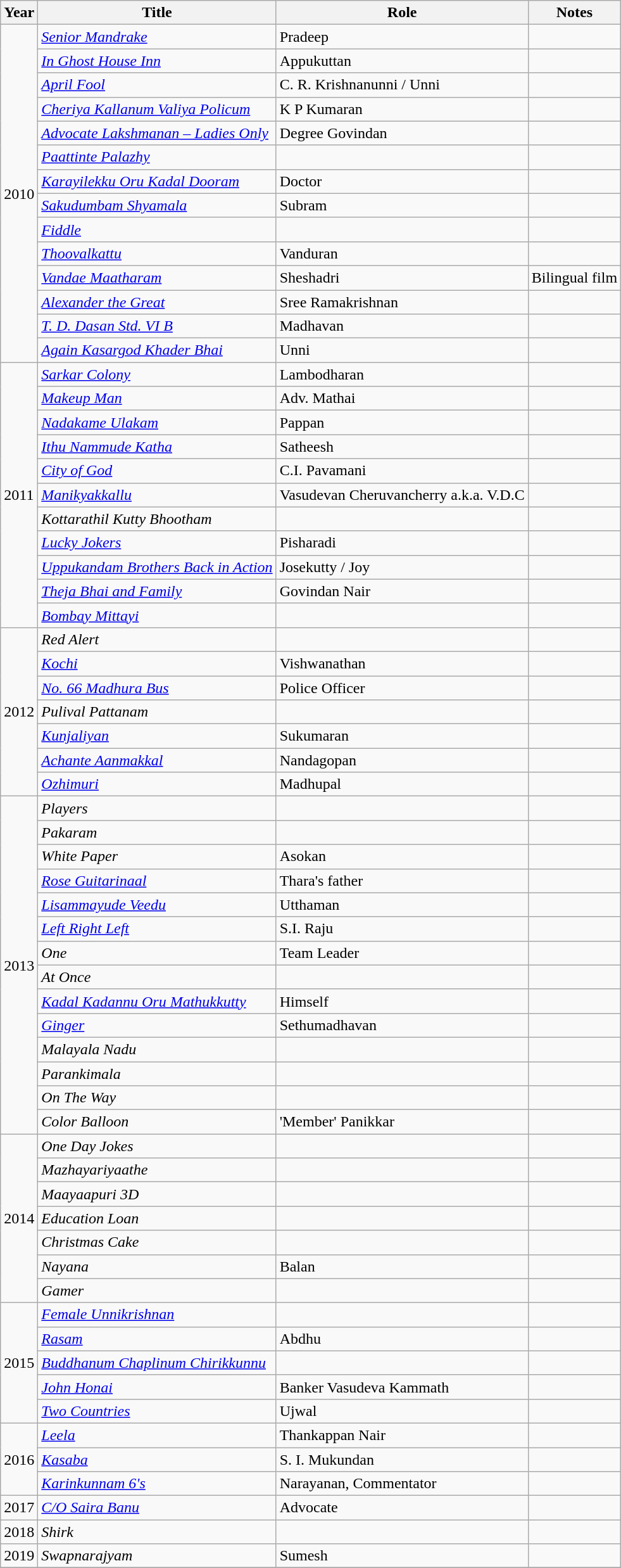<table class="wikitable sortable">
<tr>
<th>Year</th>
<th>Title</th>
<th>Role</th>
<th class="unsortable">Notes</th>
</tr>
<tr>
<td rowspan=14>2010</td>
<td><em><a href='#'>Senior Mandrake</a></em></td>
<td>Pradeep</td>
<td></td>
</tr>
<tr>
<td><em><a href='#'>In Ghost House Inn</a></em></td>
<td>Appukuttan</td>
<td></td>
</tr>
<tr>
<td><em><a href='#'>April Fool</a></em></td>
<td>C. R. Krishnanunni / Unni</td>
<td></td>
</tr>
<tr>
<td><em><a href='#'>Cheriya Kallanum Valiya Policum</a></em></td>
<td>K P Kumaran</td>
<td></td>
</tr>
<tr>
<td><em><a href='#'>Advocate Lakshmanan – Ladies Only</a></em></td>
<td>Degree Govindan</td>
<td></td>
</tr>
<tr>
<td><em><a href='#'>Paattinte Palazhy</a></em></td>
<td></td>
<td></td>
</tr>
<tr>
<td><em><a href='#'>Karayilekku Oru Kadal Dooram</a></em></td>
<td>Doctor</td>
<td></td>
</tr>
<tr>
<td><em><a href='#'>Sakudumbam Shyamala</a></em></td>
<td>Subram</td>
<td></td>
</tr>
<tr>
<td><em><a href='#'>Fiddle</a></em></td>
<td></td>
<td></td>
</tr>
<tr>
<td><em><a href='#'>Thoovalkattu</a></em></td>
<td>Vanduran</td>
<td></td>
</tr>
<tr>
<td><em><a href='#'>Vandae Maatharam</a></em></td>
<td>Sheshadri</td>
<td>Bilingual film</td>
</tr>
<tr>
<td><em><a href='#'>Alexander the Great</a></em></td>
<td>Sree Ramakrishnan</td>
<td></td>
</tr>
<tr>
<td><em><a href='#'>T. D. Dasan Std. VI B</a></em></td>
<td>Madhavan</td>
<td></td>
</tr>
<tr>
<td><em><a href='#'>Again Kasargod Khader Bhai</a></em></td>
<td>Unni</td>
<td></td>
</tr>
<tr>
<td rowspan=11>2011</td>
<td><em><a href='#'>Sarkar Colony</a></em></td>
<td>Lambodharan</td>
<td></td>
</tr>
<tr>
<td><em><a href='#'>Makeup Man</a></em></td>
<td>Adv. Mathai</td>
<td></td>
</tr>
<tr>
<td><em><a href='#'>Nadakame Ulakam</a></em></td>
<td>Pappan</td>
<td></td>
</tr>
<tr>
<td><em><a href='#'>Ithu Nammude Katha</a></em></td>
<td>Satheesh</td>
<td></td>
</tr>
<tr>
<td><em><a href='#'>City of God</a></em></td>
<td>C.I. Pavamani</td>
<td></td>
</tr>
<tr>
<td><em><a href='#'>Manikyakkallu</a></em></td>
<td>Vasudevan Cheruvancherry a.k.a. V.D.C</td>
<td></td>
</tr>
<tr>
<td><em>Kottarathil Kutty Bhootham</em></td>
<td></td>
<td></td>
</tr>
<tr>
<td><em><a href='#'>Lucky Jokers</a></em></td>
<td>Pisharadi</td>
<td></td>
</tr>
<tr>
<td><em><a href='#'>Uppukandam Brothers Back in Action</a></em></td>
<td>Josekutty / Joy</td>
<td></td>
</tr>
<tr>
<td><em><a href='#'>Theja Bhai and Family</a></em></td>
<td>Govindan Nair</td>
<td></td>
</tr>
<tr>
<td><em><a href='#'>Bombay Mittayi</a></em></td>
<td></td>
<td></td>
</tr>
<tr>
<td rowspan=7>2012</td>
<td><em>Red Alert</em></td>
<td></td>
<td></td>
</tr>
<tr>
<td><em><a href='#'>Kochi</a></em></td>
<td>Vishwanathan</td>
<td></td>
</tr>
<tr>
<td><em><a href='#'>No. 66 Madhura Bus</a></em></td>
<td>Police Officer</td>
<td></td>
</tr>
<tr>
<td><em>Pulival Pattanam</em></td>
<td></td>
<td></td>
</tr>
<tr>
<td><em><a href='#'>Kunjaliyan</a></em></td>
<td>Sukumaran</td>
<td></td>
</tr>
<tr>
<td><em><a href='#'>Achante Aanmakkal</a></em></td>
<td>Nandagopan</td>
<td></td>
</tr>
<tr>
<td><em><a href='#'>Ozhimuri</a></em></td>
<td>Madhupal</td>
<td></td>
</tr>
<tr>
<td rowspan=14>2013</td>
<td><em>Players</em></td>
<td></td>
<td></td>
</tr>
<tr>
<td><em>Pakaram</em></td>
<td></td>
<td></td>
</tr>
<tr>
<td><em>White Paper</em></td>
<td>Asokan</td>
<td></td>
</tr>
<tr>
<td><em><a href='#'>Rose Guitarinaal</a></em></td>
<td>Thara's father</td>
<td></td>
</tr>
<tr>
<td><em><a href='#'>Lisammayude Veedu</a></em></td>
<td>Utthaman</td>
<td></td>
</tr>
<tr>
<td><em><a href='#'>Left Right Left</a></em></td>
<td>S.I. Raju</td>
<td></td>
</tr>
<tr>
<td><em>One</em></td>
<td>Team Leader</td>
<td></td>
</tr>
<tr>
<td><em>At Once</em></td>
<td></td>
<td></td>
</tr>
<tr>
<td><em><a href='#'>Kadal Kadannu Oru Mathukkutty</a></em></td>
<td>Himself</td>
<td></td>
</tr>
<tr>
<td><em><a href='#'>Ginger</a></em></td>
<td>Sethumadhavan</td>
<td></td>
</tr>
<tr>
<td><em>Malayala Nadu</em></td>
<td></td>
<td></td>
</tr>
<tr>
<td><em>Parankimala</em></td>
<td></td>
<td></td>
</tr>
<tr>
<td><em>On The Way</em></td>
<td></td>
<td></td>
</tr>
<tr>
<td><em>Color Balloon</em></td>
<td>'Member' Panikkar</td>
<td></td>
</tr>
<tr>
<td rowspan=7>2014</td>
<td><em>One Day Jokes</em></td>
<td></td>
<td></td>
</tr>
<tr>
<td><em>Mazhayariyaathe</em></td>
<td></td>
<td></td>
</tr>
<tr>
<td><em>Maayaapuri 3D</em></td>
<td></td>
<td></td>
</tr>
<tr>
<td><em>Education Loan</em></td>
<td></td>
<td></td>
</tr>
<tr>
<td><em>Christmas Cake</em></td>
<td></td>
<td></td>
</tr>
<tr>
<td><em>Nayana</em></td>
<td>Balan</td>
<td></td>
</tr>
<tr>
<td><em>Gamer</em></td>
<td></td>
<td></td>
</tr>
<tr>
<td rowspan=5>2015</td>
<td><em><a href='#'>Female Unnikrishnan</a></em></td>
<td></td>
<td></td>
</tr>
<tr>
<td><em><a href='#'>Rasam</a></em></td>
<td>Abdhu</td>
<td></td>
</tr>
<tr>
<td><em><a href='#'>Buddhanum Chaplinum Chirikkunnu</a></em></td>
<td></td>
<td></td>
</tr>
<tr>
<td><em><a href='#'>John Honai</a></em></td>
<td>Banker Vasudeva Kammath</td>
<td></td>
</tr>
<tr>
<td><em><a href='#'>Two Countries</a></em></td>
<td>Ujwal</td>
<td></td>
</tr>
<tr>
<td rowspan=3>2016</td>
<td><em><a href='#'>Leela</a></em></td>
<td>Thankappan Nair</td>
<td></td>
</tr>
<tr>
<td><em><a href='#'>Kasaba</a></em></td>
<td>S. I. Mukundan</td>
<td></td>
</tr>
<tr>
<td><em><a href='#'>Karinkunnam 6's</a></em></td>
<td>Narayanan, Commentator</td>
<td></td>
</tr>
<tr>
<td>2017</td>
<td><em><a href='#'>C/O Saira Banu</a></em></td>
<td>Advocate</td>
<td></td>
</tr>
<tr>
<td>2018</td>
<td><em>Shirk</em></td>
<td></td>
<td></td>
</tr>
<tr>
<td>2019</td>
<td><em>Swapnarajyam</em></td>
<td>Sumesh</td>
<td></td>
</tr>
<tr>
</tr>
</table>
